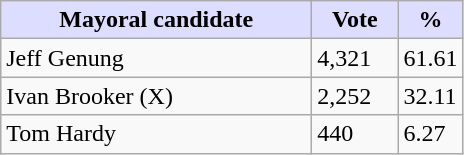<table class="wikitable">
<tr>
<th style="background:#ddf; width:200px;">Mayoral candidate</th>
<th style="background:#ddf; width:50px;">Vote</th>
<th style="background:#ddf; width:30px;">%</th>
</tr>
<tr>
<td>Jeff Genung</td>
<td>4,321</td>
<td>61.61</td>
</tr>
<tr>
<td>Ivan Brooker (X)</td>
<td>2,252</td>
<td>32.11</td>
</tr>
<tr>
<td>Tom Hardy</td>
<td>440</td>
<td>6.27</td>
</tr>
</table>
